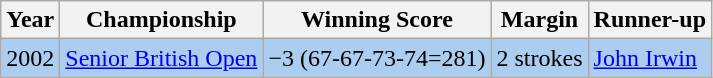<table class="wikitable">
<tr>
<th>Year</th>
<th>Championship</th>
<th>Winning Score</th>
<th>Margin</th>
<th>Runner-up</th>
</tr>
<tr style="background:#ABCDEF;">
<td>2002</td>
<td><a href='#'>Senior British Open</a></td>
<td>−3 (67-67-73-74=281)</td>
<td>2 strokes</td>
<td> <a href='#'>John Irwin</a></td>
</tr>
</table>
